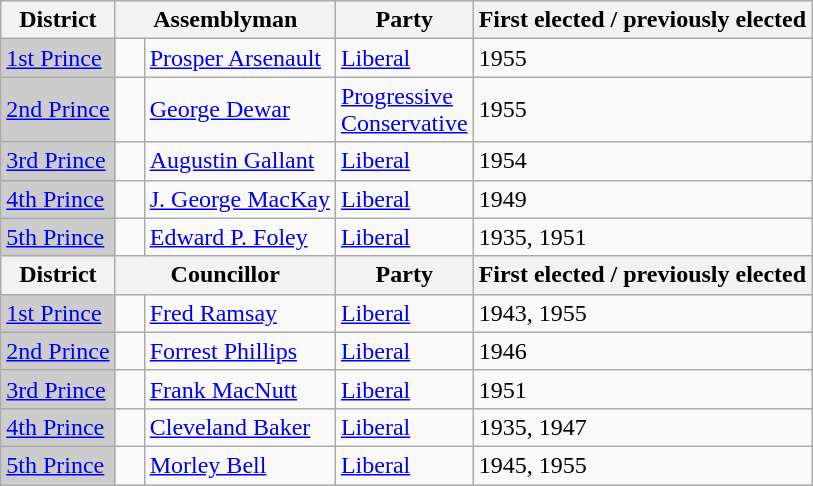<table class="wikitable sortable">
<tr>
<th>District</th>
<th colspan="2">Assemblyman</th>
<th>Party</th>
<th>First elected / previously elected</th>
</tr>
<tr>
<td bgcolor="CCCCCC"><a href='#'>1st Prince</a></td>
<td>   </td>
<td><a href='#'>Prosper Arsenault</a></td>
<td><a href='#'>Liberal</a></td>
<td>1955</td>
</tr>
<tr>
<td bgcolor="CCCCCC"><a href='#'>2nd Prince</a></td>
<td>   </td>
<td><a href='#'>George Dewar</a></td>
<td><a href='#'>Progressive <br> Conservative</a></td>
<td>1955</td>
</tr>
<tr>
<td bgcolor="CCCCCC"><a href='#'>3rd Prince</a></td>
<td>   </td>
<td><a href='#'>Augustin Gallant</a></td>
<td><a href='#'>Liberal</a></td>
<td>1954</td>
</tr>
<tr>
<td bgcolor="CCCCCC"><a href='#'>4th Prince</a></td>
<td>   </td>
<td><a href='#'>J. George MacKay</a></td>
<td><a href='#'>Liberal</a></td>
<td>1949</td>
</tr>
<tr>
<td bgcolor="CCCCCC"><a href='#'>5th Prince</a></td>
<td>   </td>
<td><a href='#'>Edward P. Foley</a></td>
<td><a href='#'>Liberal</a></td>
<td>1935, 1951</td>
</tr>
<tr>
<th>District</th>
<th colspan="2">Councillor</th>
<th>Party</th>
<th>First elected / previously elected</th>
</tr>
<tr>
<td bgcolor="CCCCCC"><a href='#'>1st Prince</a></td>
<td>   </td>
<td><a href='#'>Fred Ramsay</a></td>
<td><a href='#'>Liberal</a></td>
<td>1943, 1955</td>
</tr>
<tr>
<td bgcolor="CCCCCC"><a href='#'>2nd Prince</a></td>
<td>   </td>
<td><a href='#'>Forrest Phillips</a></td>
<td><a href='#'>Liberal</a></td>
<td>1946</td>
</tr>
<tr>
<td bgcolor="CCCCCC"><a href='#'>3rd Prince</a></td>
<td>   </td>
<td><a href='#'>Frank MacNutt</a></td>
<td><a href='#'>Liberal</a></td>
<td>1951</td>
</tr>
<tr>
<td bgcolor="CCCCCC"><a href='#'>4th Prince</a></td>
<td>    <br></td>
<td><a href='#'>Cleveland Baker</a></td>
<td><a href='#'>Liberal</a></td>
<td>1935, 1947</td>
</tr>
<tr>
<td bgcolor="CCCCCC"><a href='#'>5th Prince</a></td>
<td>   </td>
<td><a href='#'>Morley Bell</a></td>
<td><a href='#'>Liberal</a></td>
<td>1945, 1955</td>
</tr>
</table>
